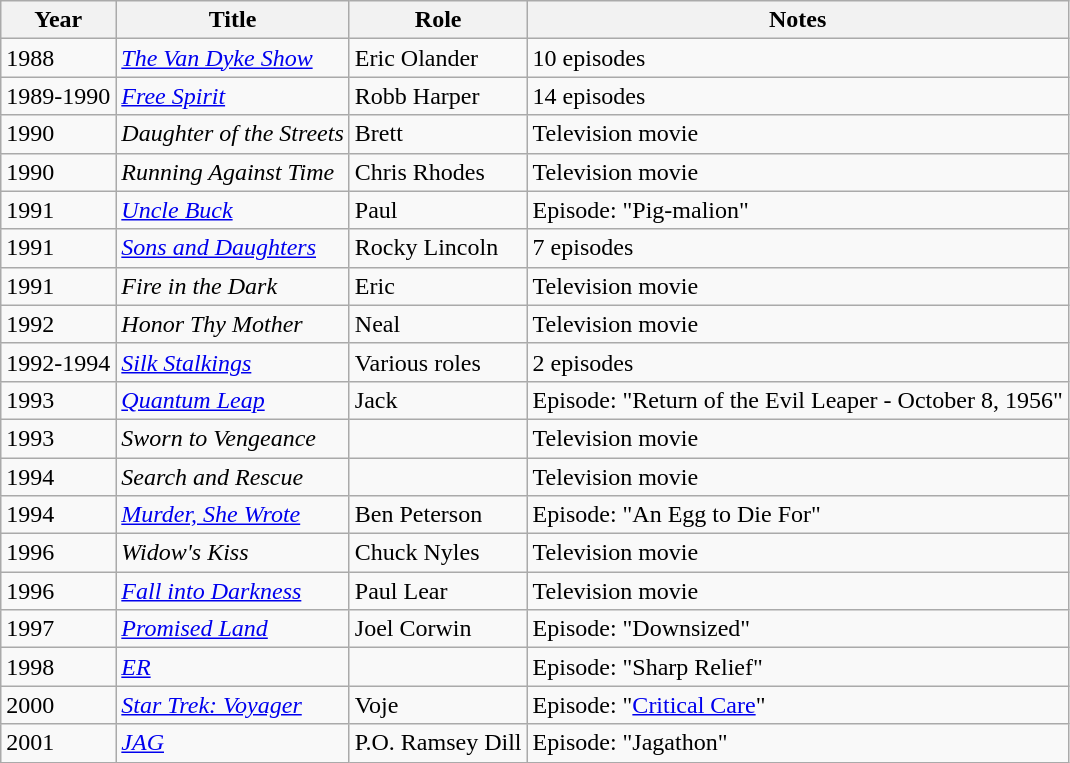<table class="wikitable sortable">
<tr>
<th>Year</th>
<th>Title</th>
<th>Role</th>
<th class="unsortable">Notes</th>
</tr>
<tr>
<td>1988</td>
<td><em><a href='#'>The Van Dyke Show</a></em></td>
<td>Eric Olander</td>
<td>10 episodes</td>
</tr>
<tr>
<td>1989-1990</td>
<td><em><a href='#'>Free Spirit</a></em></td>
<td>Robb Harper</td>
<td>14 episodes</td>
</tr>
<tr>
<td>1990</td>
<td><em>Daughter of the Streets</em></td>
<td>Brett</td>
<td>Television movie</td>
</tr>
<tr>
<td>1990</td>
<td><em>Running Against Time</em></td>
<td>Chris Rhodes</td>
<td>Television movie</td>
</tr>
<tr>
<td>1991</td>
<td><em><a href='#'>Uncle Buck</a></em></td>
<td>Paul</td>
<td>Episode: "Pig-malion"</td>
</tr>
<tr>
<td>1991</td>
<td><em><a href='#'>Sons and Daughters</a></em></td>
<td>Rocky Lincoln</td>
<td>7 episodes</td>
</tr>
<tr>
<td>1991</td>
<td><em>Fire in the Dark </em></td>
<td>Eric</td>
<td>Television movie</td>
</tr>
<tr>
<td>1992</td>
<td><em>Honor Thy Mother</em></td>
<td>Neal</td>
<td>Television movie</td>
</tr>
<tr>
<td>1992-1994</td>
<td><em><a href='#'>Silk Stalkings</a></em></td>
<td>Various roles</td>
<td>2 episodes</td>
</tr>
<tr>
<td>1993</td>
<td><em><a href='#'>Quantum Leap</a></em></td>
<td>Jack</td>
<td>Episode: "Return of the Evil Leaper - October 8, 1956"</td>
</tr>
<tr>
<td>1993</td>
<td><em>Sworn to Vengeance</em></td>
<td></td>
<td>Television movie</td>
</tr>
<tr>
<td>1994</td>
<td><em>Search and Rescue</em></td>
<td></td>
<td>Television movie</td>
</tr>
<tr>
<td>1994</td>
<td><em><a href='#'>Murder, She Wrote</a></em></td>
<td>Ben Peterson</td>
<td>Episode: "An Egg to Die For"</td>
</tr>
<tr>
<td>1996</td>
<td><em>Widow's Kiss</em></td>
<td>Chuck Nyles</td>
<td>Television movie</td>
</tr>
<tr>
<td>1996</td>
<td><em><a href='#'>Fall into Darkness</a></em></td>
<td>Paul Lear</td>
<td>Television movie</td>
</tr>
<tr>
<td>1997</td>
<td><em><a href='#'>Promised Land</a></em></td>
<td>Joel Corwin</td>
<td>Episode: "Downsized"</td>
</tr>
<tr>
<td>1998</td>
<td><em><a href='#'>ER</a></em></td>
<td></td>
<td>Episode: "Sharp Relief"</td>
</tr>
<tr>
<td>2000</td>
<td><em><a href='#'>Star Trek: Voyager</a></em></td>
<td>Voje</td>
<td>Episode: "<a href='#'>Critical Care</a>"</td>
</tr>
<tr>
<td>2001</td>
<td><em><a href='#'>JAG</a></em></td>
<td>P.O. Ramsey Dill</td>
<td>Episode: "Jagathon"</td>
</tr>
</table>
